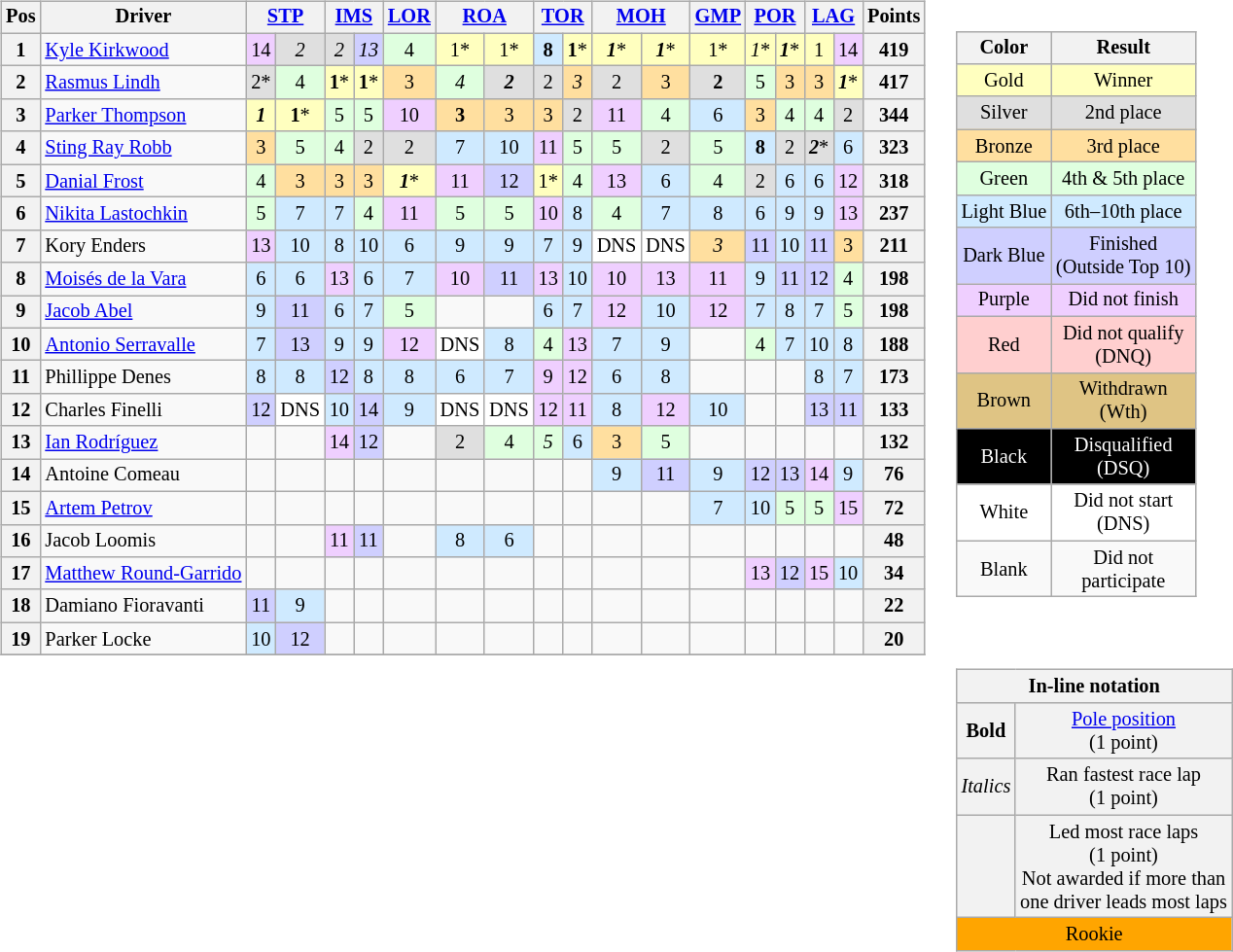<table>
<tr>
<td valign="top"><br><table class="wikitable" style="font-size:85%; text-align:center">
<tr valign="top">
<th valign="middle">Pos</th>
<th valign="middle">Driver</th>
<th colspan=2><a href='#'>STP</a></th>
<th colspan=2><a href='#'>IMS</a></th>
<th><a href='#'>LOR</a></th>
<th colspan=2><a href='#'>ROA</a></th>
<th colspan=2><a href='#'>TOR</a></th>
<th colspan=2><a href='#'>MOH</a></th>
<th><a href='#'>GMP</a></th>
<th colspan=2><a href='#'>POR</a></th>
<th colspan=2><a href='#'>LAG</a></th>
<th valign="middle">Points</th>
</tr>
<tr>
<th>1</th>
<td align="left"> <a href='#'>Kyle Kirkwood</a></td>
<td style="background:#EFCFFF;">14</td>
<td style="background:#DFDFDF;"><em>2</em></td>
<td style="background:#DFDFDF;"><em>2</em></td>
<td style="background:#CFCFFF;"><em>13</em></td>
<td style="background:#DFFFDF;">4</td>
<td style="background:#FFFFBF;">1*</td>
<td style="background:#FFFFBF;">1*</td>
<td style="background:#CFEAFF;"><strong>8</strong></td>
<td style="background:#FFFFBF;"><strong>1</strong>*</td>
<td style="background:#FFFFBF;"><strong><em>1</em></strong>*</td>
<td style="background:#FFFFBF;"><strong><em>1</em></strong>*</td>
<td style="background:#FFFFBF;">1*</td>
<td style="background:#FFFFBF;"><em>1</em>*</td>
<td style="background:#FFFFBF;"><strong><em>1</em></strong>*</td>
<td style="background:#FFFFBF;">1</td>
<td style="background:#EFCFFF;">14</td>
<th>419</th>
</tr>
<tr>
<th>2</th>
<td align="left"> <a href='#'>Rasmus Lindh</a></td>
<td style="background:#DFDFDF;">2*</td>
<td style="background:#DFFFDF;">4</td>
<td style="background:#FFFFBF;"><strong>1</strong>*</td>
<td style="background:#FFFFBF;"><strong>1</strong>*</td>
<td style="background:#FFDF9F;">3</td>
<td style="background:#DFFFDF;"><em>4</em></td>
<td style="background:#DFDFDF;"><strong><em>2</em></strong></td>
<td style="background:#DFDFDF;">2</td>
<td style="background:#FFDF9F;"><em>3</em></td>
<td style="background:#DFDFDF;">2</td>
<td style="background:#FFDF9F;">3</td>
<td style="background:#DFDFDF;"><strong>2</strong></td>
<td style="background:#DFFFDF;">5</td>
<td style="background:#FFDF9F;">3</td>
<td style="background:#FFDF9F;">3</td>
<td style="background:#FFFFBF;"><strong><em>1</em></strong>*</td>
<th>417</th>
</tr>
<tr>
<th>3</th>
<td align="left"> <a href='#'>Parker Thompson</a></td>
<td style="background:#FFFFBF;"><strong><em>1</em></strong></td>
<td style="background:#FFFFBF;"><strong>1</strong>*</td>
<td style="background:#DFFFDF;">5</td>
<td style="background:#DFFFDF;">5</td>
<td style="background:#EFCFFF;">10</td>
<td style="background:#FFDF9F;"><strong>3</strong></td>
<td style="background:#FFDF9F;">3</td>
<td style="background:#FFDF9F;">3</td>
<td style="background:#DFDFDF;">2</td>
<td style="background:#EFCFFF;">11</td>
<td style="background:#DFFFDF;">4</td>
<td style="background:#CFEAFF;">6</td>
<td style="background:#FFDF9F;">3</td>
<td style="background:#DFFFDF;">4</td>
<td style="background:#DFFFDF;">4</td>
<td style="background:#DFDFDF;">2</td>
<th>344</th>
</tr>
<tr>
<th>4</th>
<td align="left"> <a href='#'>Sting Ray Robb</a></td>
<td style="background:#FFDF9F;">3</td>
<td style="background:#DFFFDF;">5</td>
<td style="background:#DFFFDF;">4</td>
<td style="background:#DFDFDF;">2</td>
<td style="background:#DFDFDF;">2</td>
<td style="background:#CFEAFF;">7</td>
<td style="background:#CFEAFF;">10</td>
<td style="background:#EFCFFF;">11</td>
<td style="background:#DFFFDF;">5</td>
<td style="background:#DFFFDF;">5</td>
<td style="background:#DFDFDF;">2</td>
<td style="background:#DFFFDF;">5</td>
<td style="background:#CFEAFF;"><strong>8</strong></td>
<td style="background:#DFDFDF;">2</td>
<td style="background:#DFDFDF;"><strong><em>2</em></strong>*</td>
<td style="background:#CFEAFF;">6</td>
<th>323</th>
</tr>
<tr>
<th>5</th>
<td align="left"> <a href='#'>Danial Frost</a></td>
<td style="background:#DFFFDF;">4</td>
<td style="background:#FFDF9F;">3</td>
<td style="background:#FFDF9F;">3</td>
<td style="background:#FFDF9F;">3</td>
<td style="background:#FFFFBF;"><strong><em>1</em></strong>*</td>
<td style="background:#EFCFFF;">11</td>
<td style="background:#CFCFFF;">12</td>
<td style="background:#FFFFBF;">1*</td>
<td style="background:#DFFFDF;">4</td>
<td style="background:#EFCFFF;">13</td>
<td style="background:#CFEAFF;">6</td>
<td style="background:#DFFFDF;">4</td>
<td style="background:#DFDFDF;">2</td>
<td style="background:#CFEAFF;">6</td>
<td style="background:#CFEAFF;">6</td>
<td style="background:#EFCFFF;">12</td>
<th>318</th>
</tr>
<tr>
<th>6</th>
<td align="left"> <a href='#'>Nikita Lastochkin</a></td>
<td style="background:#DFFFDF;">5</td>
<td style="background:#CFEAFF;">7</td>
<td style="background:#CFEAFF;">7</td>
<td style="background:#DFFFDF;">4</td>
<td style="background:#EFCFFF;">11</td>
<td style="background:#DFFFDF;">5</td>
<td style="background:#DFFFDF;">5</td>
<td style="background:#EFCFFF;">10</td>
<td style="background:#CFEAFF;">8</td>
<td style="background:#DFFFDF;">4</td>
<td style="background:#CFEAFF;">7</td>
<td style="background:#CFEAFF;">8</td>
<td style="background:#CFEAFF;">6</td>
<td style="background:#CFEAFF;">9</td>
<td style="background:#CFEAFF;">9</td>
<td style="background:#EFCFFF;">13</td>
<th>237</th>
</tr>
<tr>
<th>7</th>
<td align="left"> Kory Enders</td>
<td style="background:#EFCFFF;">13</td>
<td style="background:#CFEAFF;">10</td>
<td style="background:#CFEAFF;">8</td>
<td style="background:#CFEAFF;">10</td>
<td style="background:#CFEAFF;">6</td>
<td style="background:#CFEAFF;">9</td>
<td style="background:#CFEAFF;">9</td>
<td style="background:#CFEAFF;">7</td>
<td style="background:#CFEAFF;">9</td>
<td style="background:#ffffff;">DNS</td>
<td style="background:#ffffff;">DNS</td>
<td style="background:#FFDF9F;"><em>3</em></td>
<td style="background:#CFCFFF;">11</td>
<td style="background:#CFEAFF;">10</td>
<td style="background:#CFCFFF;">11</td>
<td style="background:#FFDF9F;">3</td>
<th>211</th>
</tr>
<tr>
<th>8</th>
<td align="left"> <a href='#'>Moisés de la Vara</a></td>
<td style="background:#CFEAFF;">6</td>
<td style="background:#CFEAFF;">6</td>
<td style="background:#EFCFFF;">13</td>
<td style="background:#CFEAFF;">6</td>
<td style="background:#CFEAFF;">7</td>
<td style="background:#EFCFFF;">10</td>
<td style="background:#CFCFFF;">11</td>
<td style="background:#EFCFFF;">13</td>
<td style="background:#CFEAFF;">10</td>
<td style="background:#EFCFFF;">10</td>
<td style="background:#EFCFFF;">13</td>
<td style="background:#EFCFFF;">11</td>
<td style="background:#CFEAFF;">9</td>
<td style="background:#CFCFFF;">11</td>
<td style="background:#CFCFFF;">12</td>
<td style="background:#DFFFDF;">4</td>
<th>198</th>
</tr>
<tr>
<th>9</th>
<td align="left"> <a href='#'>Jacob Abel</a></td>
<td style="background:#CFEAFF;">9</td>
<td style="background:#CFCFFF;">11</td>
<td style="background:#CFEAFF;">6</td>
<td style="background:#CFEAFF;">7</td>
<td style="background:#DFFFDF;">5</td>
<td></td>
<td></td>
<td style="background:#CFEAFF;">6</td>
<td style="background:#CFEAFF;">7</td>
<td style="background:#EFCFFF;">12</td>
<td style="background:#CFEAFF;">10</td>
<td style="background:#EFCFFF;">12</td>
<td style="background:#CFEAFF;">7</td>
<td style="background:#CFEAFF;">8</td>
<td style="background:#CFEAFF;">7</td>
<td style="background:#DFFFDF;">5</td>
<th>198</th>
</tr>
<tr>
<th>10</th>
<td align="left"> <a href='#'>Antonio Serravalle</a></td>
<td style="background:#CFEAFF;">7</td>
<td style="background:#CFCFFF;">13</td>
<td style="background:#CFEAFF;">9</td>
<td style="background:#CFEAFF;">9</td>
<td style="background:#EFCFFF;">12</td>
<td style="background:#ffffff;">DNS</td>
<td style="background:#CFEAFF;">8</td>
<td style="background:#DFFFDF;">4</td>
<td style="background:#EFCFFF;">13</td>
<td style="background:#CFEAFF;">7</td>
<td style="background:#CFEAFF;">9</td>
<td></td>
<td style="background:#DFFFDF;">4</td>
<td style="background:#CFEAFF;">7</td>
<td style="background:#CFEAFF;">10</td>
<td style="background:#CFEAFF;">8</td>
<th>188</th>
</tr>
<tr>
<th>11</th>
<td align="left"> Phillippe Denes</td>
<td style="background:#CFEAFF;">8</td>
<td style="background:#CFEAFF;">8</td>
<td style="background:#CFCFFF;">12</td>
<td style="background:#CFEAFF;">8</td>
<td style="background:#CFEAFF;">8</td>
<td style="background:#CFEAFF;">6</td>
<td style="background:#CFEAFF;">7</td>
<td style="background:#EFCFFF;">9</td>
<td style="background:#EFCFFF;">12</td>
<td style="background:#CFEAFF;">6</td>
<td style="background:#CFEAFF;">8</td>
<td></td>
<td></td>
<td></td>
<td style="background:#CFEAFF;">8</td>
<td style="background:#CFEAFF;">7</td>
<th>173</th>
</tr>
<tr>
<th>12</th>
<td align="left"> Charles Finelli</td>
<td style="background:#CFCFFF;">12</td>
<td style="background:#ffffff;">DNS</td>
<td style="background:#CFEAFF;">10</td>
<td style="background:#CFCFFF;">14</td>
<td style="background:#CFEAFF;">9</td>
<td style="background:#ffffff;">DNS</td>
<td style="background:#ffffff;">DNS</td>
<td style="background:#EFCFFF;">12</td>
<td style="background:#EFCFFF;">11</td>
<td style="background:#CFEAFF;">8</td>
<td style="background:#EFCFFF;">12</td>
<td style="background:#CFEAFF;">10</td>
<td></td>
<td></td>
<td style="background:#CFCFFF;">13</td>
<td style="background:#CFCFFF;">11</td>
<th>133</th>
</tr>
<tr>
<th>13</th>
<td align="left"> <a href='#'>Ian Rodríguez</a></td>
<td></td>
<td></td>
<td style="background:#EFCFFF;">14</td>
<td style="background:#CFCFFF;">12</td>
<td></td>
<td style="background:#DFDFDF;">2</td>
<td style="background:#DFFFDF;">4</td>
<td style="background:#DFFFDF;"><em>5</em></td>
<td style="background:#CFEAFF;">6</td>
<td style="background:#FFDF9F;">3</td>
<td style="background:#DFFFDF;">5</td>
<td></td>
<td></td>
<td></td>
<td></td>
<td></td>
<th>132</th>
</tr>
<tr>
<th>14</th>
<td align="left"> Antoine Comeau</td>
<td></td>
<td></td>
<td></td>
<td></td>
<td></td>
<td></td>
<td></td>
<td></td>
<td></td>
<td style="background:#CFEAFF;">9</td>
<td style="background:#CFCFFF;">11</td>
<td style="background:#CFEAFF;">9</td>
<td style="background:#CFCFFF;">12</td>
<td style="background:#CFCFFF;">13</td>
<td style="background:#EFCFFF;">14</td>
<td style="background:#CFEAFF;">9</td>
<th>76</th>
</tr>
<tr>
<th>15</th>
<td align="left"> <a href='#'>Artem Petrov</a></td>
<td></td>
<td></td>
<td></td>
<td></td>
<td></td>
<td></td>
<td></td>
<td></td>
<td></td>
<td></td>
<td></td>
<td style="background:#CFEAFF;">7</td>
<td style="background:#CFEAFF;">10</td>
<td style="background:#DFFFDF;">5</td>
<td style="background:#DFFFDF;">5</td>
<td style="background:#EFCFFF;">15</td>
<th>72</th>
</tr>
<tr>
<th>16</th>
<td align="left"> Jacob Loomis</td>
<td></td>
<td></td>
<td style="background:#EFCFFF;">11</td>
<td style="background:#CFCFFF;">11</td>
<td></td>
<td style="background:#CFEAFF;">8</td>
<td style="background:#CFEAFF;">6</td>
<td></td>
<td></td>
<td></td>
<td></td>
<td></td>
<td></td>
<td></td>
<td></td>
<td></td>
<th>48</th>
</tr>
<tr>
<th>17</th>
<td align="left"> <a href='#'>Matthew Round-Garrido</a></td>
<td></td>
<td></td>
<td></td>
<td></td>
<td></td>
<td></td>
<td></td>
<td></td>
<td></td>
<td></td>
<td></td>
<td></td>
<td style="background:#EFCFFF;">13</td>
<td style="background:#CFCFFF;">12</td>
<td style="background:#EFCFFF;">15</td>
<td style="background:#CFEAFF;">10</td>
<th>34</th>
</tr>
<tr>
<th>18</th>
<td align="left"> Damiano Fioravanti</td>
<td style="background:#CFCFFF;">11</td>
<td style="background:#CFEAFF;">9</td>
<td></td>
<td></td>
<td></td>
<td></td>
<td></td>
<td></td>
<td></td>
<td></td>
<td></td>
<td></td>
<td></td>
<td></td>
<td></td>
<td></td>
<th>22</th>
</tr>
<tr>
<th>19</th>
<td align="left"> Parker Locke</td>
<td style="background:#CFEAFF;">10</td>
<td style="background:#CFCFFF;">12</td>
<td></td>
<td></td>
<td></td>
<td></td>
<td></td>
<td></td>
<td></td>
<td></td>
<td></td>
<td></td>
<td></td>
<td></td>
<td></td>
<td></td>
<th>20</th>
</tr>
<tr>
</tr>
</table>
</td>
<td valign="top"><br><table>
<tr>
<td><br><table style="margin-right:0; font-size:85%; text-align:center;" class="wikitable">
<tr>
<th>Color</th>
<th>Result</th>
</tr>
<tr style="background:#FFFFBF;">
<td>Gold</td>
<td>Winner</td>
</tr>
<tr style="background:#DFDFDF;">
<td>Silver</td>
<td>2nd place</td>
</tr>
<tr style="background:#FFDF9F;">
<td>Bronze</td>
<td>3rd place</td>
</tr>
<tr style="background:#DFFFDF;">
<td>Green</td>
<td>4th & 5th place</td>
</tr>
<tr style="background:#CFEAFF;">
<td>Light Blue</td>
<td>6th–10th place</td>
</tr>
<tr style="background:#CFCFFF;">
<td>Dark Blue</td>
<td>Finished<br>(Outside Top 10)</td>
</tr>
<tr style="background:#EFCFFF;">
<td>Purple</td>
<td>Did not finish</td>
</tr>
<tr style="background:#FFCFCF;">
<td>Red</td>
<td>Did not qualify<br>(DNQ)</td>
</tr>
<tr style="background:#DFC484;">
<td>Brown</td>
<td>Withdrawn<br>(Wth)</td>
</tr>
<tr style="background:#000000; color:white;">
<td>Black</td>
<td>Disqualified<br>(DSQ)</td>
</tr>
<tr style="background:#FFFFFF;">
<td>White</td>
<td>Did not start<br>(DNS)</td>
</tr>
<tr>
<td>Blank</td>
<td>Did not<br>participate</td>
</tr>
</table>
</td>
</tr>
<tr>
<td><br><table style="margin-right:0; font-size:85%; text-align:center;" class="wikitable">
<tr>
<td style="background:#F2F2F2;" align=center colspan=2><strong>In-line notation</strong></td>
</tr>
<tr>
<td style="background:#F2F2F2;" align=center><strong>Bold</strong></td>
<td style="background:#F2F2F2;" align=center><a href='#'>Pole position</a><br>(1 point)</td>
</tr>
<tr>
<td style="background:#F2F2F2;" align=center><em>Italics</em></td>
<td style="background:#F2F2F2;" align=center>Ran fastest race lap<br>(1 point)</td>
</tr>
<tr>
<td style="background:#F2F2F2;" align=center></td>
<td style="background:#F2F2F2;" align=center>Led most race laps<br>(1 point)<br>Not awarded if more than<br>one driver leads most laps</td>
</tr>
<tr>
<td style="background:Orange;" align=center colspan=2>Rookie</td>
</tr>
</table>
</td>
</tr>
</table>
</td>
</tr>
</table>
